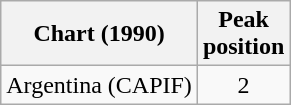<table class="wikitable">
<tr>
<th align="left">Chart (1990)</th>
<th align="left">Peak<br>position</th>
</tr>
<tr>
<td>Argentina (CAPIF)</td>
<td align="center">2</td>
</tr>
</table>
